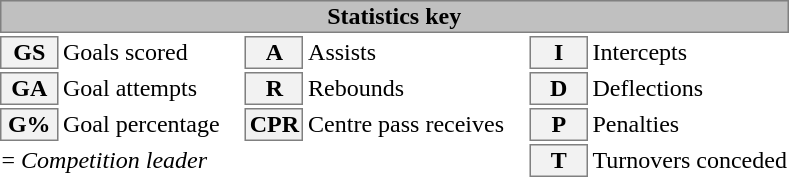<table class=toccolours>
<tr>
<th colspan=6 style="background-color:silver; border:solid 1px gray">Statistics key</th>
</tr>
<tr>
<td width=35px style="background-color:#F2F2F2; border:solid 1px gray; text-align:center"><strong>GS</strong></td>
<td>Goals scored</td>
<td width=35px style="background-color:#F2F2F2; border:solid 1px gray; text-align:center"><strong>A</strong></td>
<td>Assists</td>
<td width=30px style="background-color:#F2F2F2; border:solid 1px gray; text-align:center"><strong>I</strong></td>
<td>Intercepts</td>
</tr>
<tr>
<td width=35px style="background-color:#F2F2F2; border:solid 1px gray; text-align:center"><strong>GA</strong></td>
<td>Goal attempts</td>
<td width=35px style="background-color:#F2F2F2; border:solid 1px gray; text-align:center"><strong>R</strong></td>
<td>Rebounds</td>
<td width=35px style="background-color:#F2F2F2; border:solid 1px gray; text-align:center"><strong>D</strong></td>
<td>Deflections</td>
</tr>
<tr>
<td width=35px style="background-color:#F2F2F2; border:solid 1px gray; text-align:center"><strong>G%</strong></td>
<td style=padding-right:15px>Goal percentage</td>
<td width=35px style="background-color:#F2F2F2; border:solid 1px gray; text-align:center"><strong>CPR</strong></td>
<td style=padding-right:15px>Centre pass receives</td>
<td width=35px style="background-color:#F2F2F2; border:solid 1px gray; text-align:center"><strong>P</strong></td>
<td>Penalties</td>
</tr>
<tr>
<td colspan=4> = <em>Competition leader</em></td>
<td width=30px style="background-color:#F2F2F2; border:solid 1px gray; text-align:center"><strong>T</strong></td>
<td>Turnovers conceded</td>
</tr>
</table>
